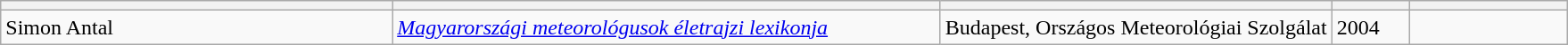<table class="wikitable sortable">
<tr>
<th bgcolor="#DAA520" width="25%"></th>
<th bgcolor="#DAA520" width="35%"></th>
<th bgcolor="#DAA520" width="25%"></th>
<th bgcolor="#DAA520" width="5%"></th>
<th bgcolor="#DAA520" width="10%"></th>
</tr>
<tr>
<td>Simon Antal</td>
<td><em><a href='#'>Magyarországi meteorológusok életrajzi lexikonja</a></em></td>
<td>Budapest, Országos Meteorológiai Szolgálat</td>
<td>2004</td>
<td></td>
</tr>
</table>
